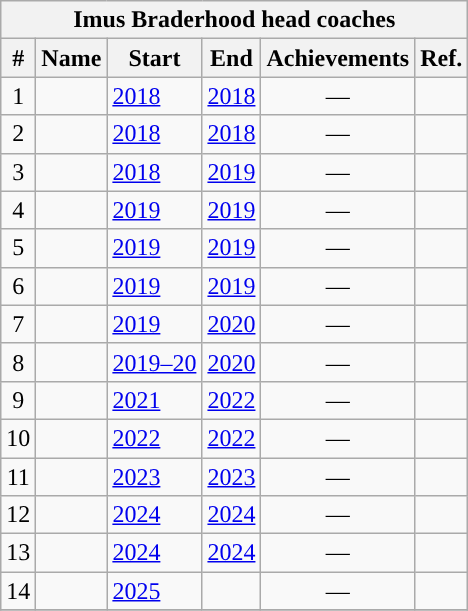<table class="wikitable sortable">
<tr>
<th colspan="6">Imus Braderhood head coaches</th>
</tr>
<tr>
<th>#</th>
<th>Name</th>
<th>Start</th>
<th>End</th>
<th>Achievements</th>
<th>Ref.</th>
</tr>
<tr>
<td align=center>1</td>
<td></td>
<td><a href='#'>2018</a></td>
<td><a href='#'>2018</a></td>
<td align=center>—</td>
<td></td>
</tr>
<tr>
<td align=center>2</td>
<td></td>
<td><a href='#'>2018</a></td>
<td><a href='#'>2018</a></td>
<td align=center>—</td>
<td></td>
</tr>
<tr>
<td align=center>3</td>
<td></td>
<td><a href='#'>2018</a></td>
<td><a href='#'>2019</a></td>
<td align=center>—</td>
<td></td>
</tr>
<tr>
<td align=center>4</td>
<td></td>
<td><a href='#'>2019</a></td>
<td><a href='#'>2019</a></td>
<td align=center>—</td>
<td></td>
</tr>
<tr>
<td align=center>5</td>
<td></td>
<td><a href='#'>2019</a></td>
<td><a href='#'>2019</a></td>
<td align=center>—</td>
<td></td>
</tr>
<tr>
<td align=center>6</td>
<td></td>
<td><a href='#'>2019</a></td>
<td><a href='#'>2019</a></td>
<td align=center>—</td>
<td></td>
</tr>
<tr>
<td align=center>7</td>
<td></td>
<td><a href='#'>2019</a></td>
<td><a href='#'>2020</a></td>
<td align=center>—</td>
<td></td>
</tr>
<tr>
<td align=center>8</td>
<td></td>
<td><a href='#'>2019–20</a></td>
<td><a href='#'>2020</a></td>
<td align=center>—</td>
<td></td>
</tr>
<tr>
<td align=center>9</td>
<td></td>
<td><a href='#'>2021</a></td>
<td><a href='#'>2022</a></td>
<td align=center>—</td>
<td></td>
</tr>
<tr>
<td align=center>10</td>
<td></td>
<td><a href='#'>2022</a></td>
<td><a href='#'>2022</a></td>
<td align=center>—</td>
<td></td>
</tr>
<tr>
<td align=center>11</td>
<td></td>
<td><a href='#'>2023</a></td>
<td><a href='#'>2023</a></td>
<td align=center>—</td>
<td></td>
</tr>
<tr>
<td align=center>12</td>
<td></td>
<td><a href='#'>2024</a></td>
<td><a href='#'>2024</a></td>
<td align=center>—</td>
<td></td>
</tr>
<tr>
<td align=center>13</td>
<td></td>
<td><a href='#'>2024</a></td>
<td><a href='#'>2024</a></td>
<td align=center>—</td>
<td></td>
</tr>
<tr>
<td align=center>14</td>
<td></td>
<td><a href='#'>2025</a></td>
<td></td>
<td align=center>—</td>
<td></td>
</tr>
<tr>
</tr>
</table>
